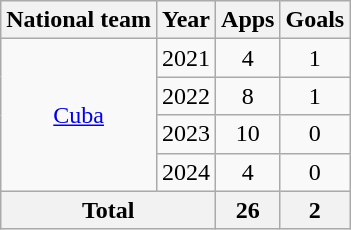<table class="wikitable" style="text-align:center">
<tr>
<th>National team</th>
<th>Year</th>
<th>Apps</th>
<th>Goals</th>
</tr>
<tr>
<td rowspan=4><a href='#'>Cuba</a></td>
<td>2021</td>
<td>4</td>
<td>1</td>
</tr>
<tr>
<td>2022</td>
<td>8</td>
<td>1</td>
</tr>
<tr>
<td>2023</td>
<td>10</td>
<td>0</td>
</tr>
<tr>
<td>2024</td>
<td>4</td>
<td>0</td>
</tr>
<tr>
<th colspan=2>Total</th>
<th>26</th>
<th>2</th>
</tr>
</table>
